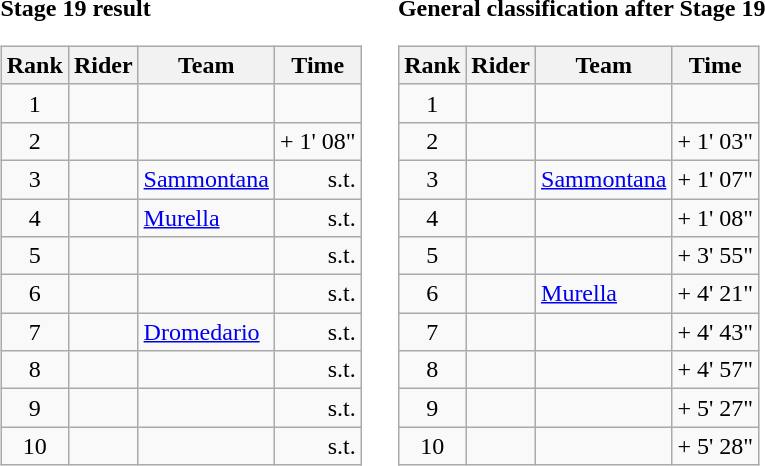<table>
<tr>
<td><strong>Stage 19 result</strong><br><table class="wikitable">
<tr>
<th scope="col">Rank</th>
<th scope="col">Rider</th>
<th scope="col">Team</th>
<th scope="col">Time</th>
</tr>
<tr>
<td style="text-align:center;">1</td>
<td></td>
<td></td>
<td style="text-align:right;"></td>
</tr>
<tr>
<td style="text-align:center;">2</td>
<td></td>
<td></td>
<td style="text-align:right;">+ 1' 08"</td>
</tr>
<tr>
<td style="text-align:center;">3</td>
<td></td>
<td><a href='#'>Sammontana</a></td>
<td style="text-align:right;">s.t.</td>
</tr>
<tr>
<td style="text-align:center;">4</td>
<td></td>
<td><a href='#'>Murella</a></td>
<td style="text-align:right;">s.t.</td>
</tr>
<tr>
<td style="text-align:center;">5</td>
<td></td>
<td></td>
<td style="text-align:right;">s.t.</td>
</tr>
<tr>
<td style="text-align:center;">6</td>
<td></td>
<td></td>
<td style="text-align:right;">s.t.</td>
</tr>
<tr>
<td style="text-align:center;">7</td>
<td></td>
<td><a href='#'>Dromedario</a></td>
<td style="text-align:right;">s.t.</td>
</tr>
<tr>
<td style="text-align:center;">8</td>
<td></td>
<td></td>
<td style="text-align:right;">s.t.</td>
</tr>
<tr>
<td style="text-align:center;">9</td>
<td></td>
<td></td>
<td style="text-align:right;">s.t.</td>
</tr>
<tr>
<td style="text-align:center;">10</td>
<td></td>
<td></td>
<td style="text-align:right;">s.t.</td>
</tr>
</table>
</td>
<td></td>
<td><strong>General classification after Stage 19</strong><br><table class="wikitable">
<tr>
<th scope="col">Rank</th>
<th scope="col">Rider</th>
<th scope="col">Team</th>
<th scope="col">Time</th>
</tr>
<tr>
<td style="text-align:center;">1</td>
<td></td>
<td></td>
<td style="text-align:right;"></td>
</tr>
<tr>
<td style="text-align:center;">2</td>
<td></td>
<td></td>
<td style="text-align:right;">+ 1' 03"</td>
</tr>
<tr>
<td style="text-align:center;">3</td>
<td></td>
<td><a href='#'>Sammontana</a></td>
<td style="text-align:right;">+ 1' 07"</td>
</tr>
<tr>
<td style="text-align:center;">4</td>
<td></td>
<td></td>
<td style="text-align:right;">+ 1' 08"</td>
</tr>
<tr>
<td style="text-align:center;">5</td>
<td></td>
<td></td>
<td style="text-align:right;">+ 3' 55"</td>
</tr>
<tr>
<td style="text-align:center;">6</td>
<td></td>
<td><a href='#'>Murella</a></td>
<td style="text-align:right;">+ 4' 21"</td>
</tr>
<tr>
<td style="text-align:center;">7</td>
<td></td>
<td></td>
<td style="text-align:right;">+ 4' 43"</td>
</tr>
<tr>
<td style="text-align:center;">8</td>
<td></td>
<td></td>
<td style="text-align:right;">+ 4' 57"</td>
</tr>
<tr>
<td style="text-align:center;">9</td>
<td></td>
<td></td>
<td style="text-align:right;">+ 5' 27"</td>
</tr>
<tr>
<td style="text-align:center;">10</td>
<td></td>
<td></td>
<td style="text-align:right;">+ 5' 28"</td>
</tr>
</table>
</td>
</tr>
</table>
